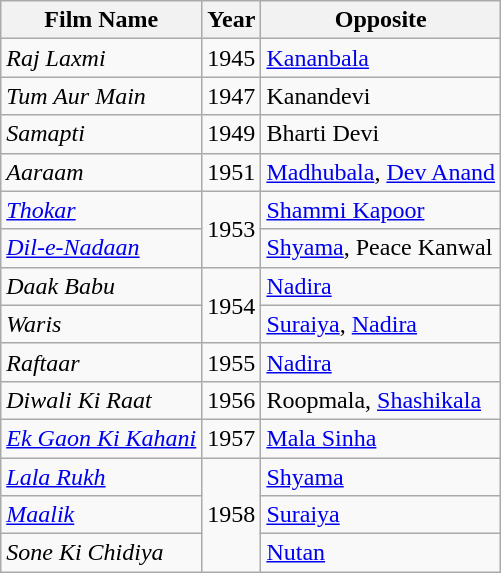<table | class="wikitable sortable">
<tr>
<th>Film Name</th>
<th>Year</th>
<th>Opposite</th>
</tr>
<tr>
<td><em>Raj Laxmi</em></td>
<td>1945</td>
<td><a href='#'>Kananbala</a></td>
</tr>
<tr>
<td><em>Tum Aur Main</em></td>
<td>1947</td>
<td>Kanandevi</td>
</tr>
<tr>
<td><em>Samapti</em></td>
<td>1949</td>
<td>Bharti Devi</td>
</tr>
<tr>
<td><em>Aaraam</em></td>
<td>1951</td>
<td><a href='#'>Madhubala</a>, <a href='#'>Dev Anand</a></td>
</tr>
<tr>
<td><em><a href='#'>Thokar</a></em></td>
<td rowspan="2">1953</td>
<td><a href='#'>Shammi Kapoor</a></td>
</tr>
<tr>
<td><em><a href='#'>Dil-e-Nadaan</a></em></td>
<td><a href='#'>Shyama</a>, Peace Kanwal</td>
</tr>
<tr>
<td><em>Daak Babu</em></td>
<td rowspan="2">1954</td>
<td><a href='#'>Nadira</a></td>
</tr>
<tr>
<td><em>Waris</em></td>
<td><a href='#'>Suraiya</a>, <a href='#'>Nadira</a></td>
</tr>
<tr>
<td><em>Raftaar</em></td>
<td>1955</td>
<td><a href='#'>Nadira</a></td>
</tr>
<tr>
<td><em>Diwali Ki Raat</em></td>
<td>1956</td>
<td>Roopmala, <a href='#'>Shashikala</a></td>
</tr>
<tr>
<td><em><a href='#'>Ek Gaon Ki Kahani</a></em></td>
<td>1957</td>
<td><a href='#'>Mala Sinha</a></td>
</tr>
<tr>
<td><em><a href='#'>Lala Rukh</a></em></td>
<td rowspan="3">1958</td>
<td><a href='#'>Shyama</a></td>
</tr>
<tr>
<td><em><a href='#'>Maalik</a></em></td>
<td><a href='#'>Suraiya</a></td>
</tr>
<tr>
<td><em>Sone Ki Chidiya</em></td>
<td><a href='#'>Nutan</a></td>
</tr>
</table>
